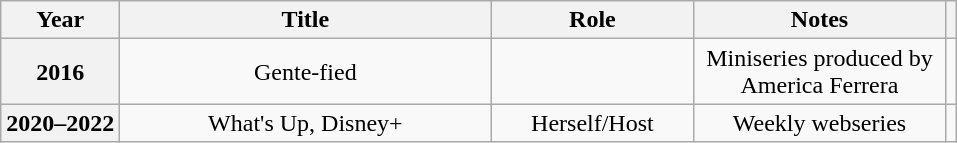<table class="wikitable plainrowheaders" style="text-align:center;">
<tr>
<th scope="col">Year</th>
<th scope="col" style="width:15em;">Title</th>
<th scope="col" style="width:08em;">Role</th>
<th scope="col" style="width:10em;">Notes</th>
<th></th>
</tr>
<tr>
<th scope="row" style="text-align:center">2016</th>
<td>Gente-fied</td>
<td></td>
<td>Miniseries produced by America Ferrera</td>
<td></td>
</tr>
<tr>
<th scope="row" style="text-align:center">2020–2022</th>
<td>What's Up, Disney+</td>
<td>Herself/Host</td>
<td>Weekly webseries</td>
<td></td>
</tr>
</table>
